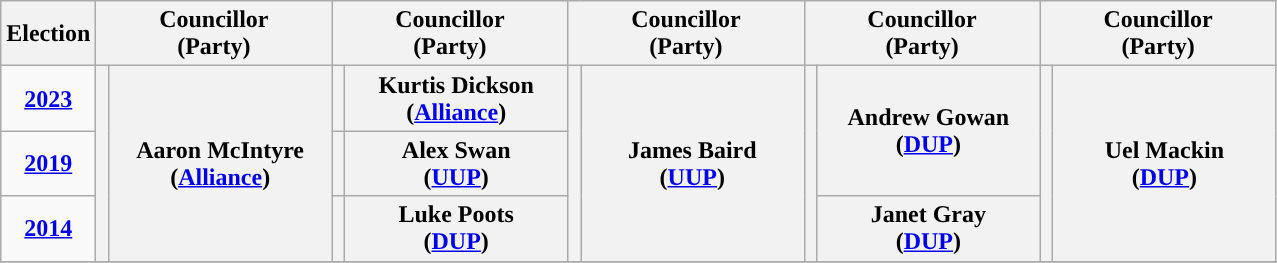<table class="wikitable" style="text-align:center">
<tr>
<th scope="col" width="50">Election</th>
<th scope="col" width="150" colspan = "2">Councillor<br> (Party)</th>
<th scope="col" width="150" colspan = "2">Councillor<br> (Party)</th>
<th scope="col" width="150" colspan = "2">Councillor<br> (Party)</th>
<th scope="col" width="150" colspan = "2">Councillor<br> (Party)</th>
<th scope="col" width="150" colspan = "2">Councillor<br> (Party)</th>
</tr>
<tr>
<td><strong><a href='#'>2023</a></strong></td>
<th rowspan="3" width="1" style="background-color: "></th>
<th rowspan = "3">Aaron McIntyre <br> (<a href='#'>Alliance</a>)</th>
<th rowspan="1" width="1" style="background-color: "></th>
<th rowspan = "1">Kurtis Dickson <br> (<a href='#'>Alliance</a>)</th>
<th rowspan="3" width="1" style="background-color: "></th>
<th rowspan = "3">James Baird <br> (<a href='#'>UUP</a>)</th>
<th rowspan="3" width="1" style="background-color: "></th>
<th rowspan = "2">Andrew Gowan <br> (<a href='#'>DUP</a>)</th>
<th rowspan="3" width="1" style="background-color: "></th>
<th rowspan = "3">Uel Mackin <br> (<a href='#'>DUP</a>)</th>
</tr>
<tr>
<td><strong><a href='#'>2019</a></strong></td>
<th rowspan="1" width="1" style="background-color: "></th>
<th rowspan = "1">Alex Swan <br> (<a href='#'>UUP</a>)</th>
</tr>
<tr>
<td><strong><a href='#'>2014</a></strong></td>
<th rowspan="1" width="1" style="background-color: "></th>
<th rowspan = "1">Luke Poots <br> (<a href='#'>DUP</a>)</th>
<th rowspan = "1">Janet Gray <br> (<a href='#'>DUP</a>)</th>
</tr>
<tr>
</tr>
</table>
